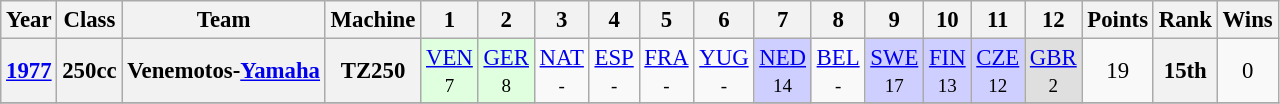<table class="wikitable" style="text-align:center; font-size:95%">
<tr>
<th>Year</th>
<th>Class</th>
<th>Team</th>
<th>Machine</th>
<th>1</th>
<th>2</th>
<th>3</th>
<th>4</th>
<th>5</th>
<th>6</th>
<th>7</th>
<th>8</th>
<th>9</th>
<th>10</th>
<th>11</th>
<th>12</th>
<th>Points</th>
<th>Rank</th>
<th>Wins</th>
</tr>
<tr>
<th><a href='#'>1977</a></th>
<th>250cc</th>
<th>Venemotos-<a href='#'>Yamaha</a></th>
<th>TZ250</th>
<td style="background:#DFFFDF;"><a href='#'>VEN</a><br><small>7</small></td>
<td style="background:#DFFFDF;"><a href='#'>GER</a><br><small>8</small></td>
<td><a href='#'>NAT</a><br><small>-</small></td>
<td><a href='#'>ESP</a><br><small>-</small></td>
<td><a href='#'>FRA</a><br><small>-</small></td>
<td><a href='#'>YUG</a><br><small>-</small></td>
<td style="background:#cfcfff;"><a href='#'>NED</a><br><small>14</small></td>
<td><a href='#'>BEL</a><br><small>-</small></td>
<td style="background:#cfcfff;"><a href='#'>SWE</a><br><small>17</small></td>
<td style="background:#CFCFFF;"><a href='#'>FIN</a><br><small>13</small></td>
<td style="background:#CFCFFF;"><a href='#'>CZE</a><br><small>12</small></td>
<td style="background:#DFDFDF;"><a href='#'>GBR</a><br><small>2</small></td>
<td>19</td>
<th>15th</th>
<td>0</td>
</tr>
<tr>
</tr>
</table>
